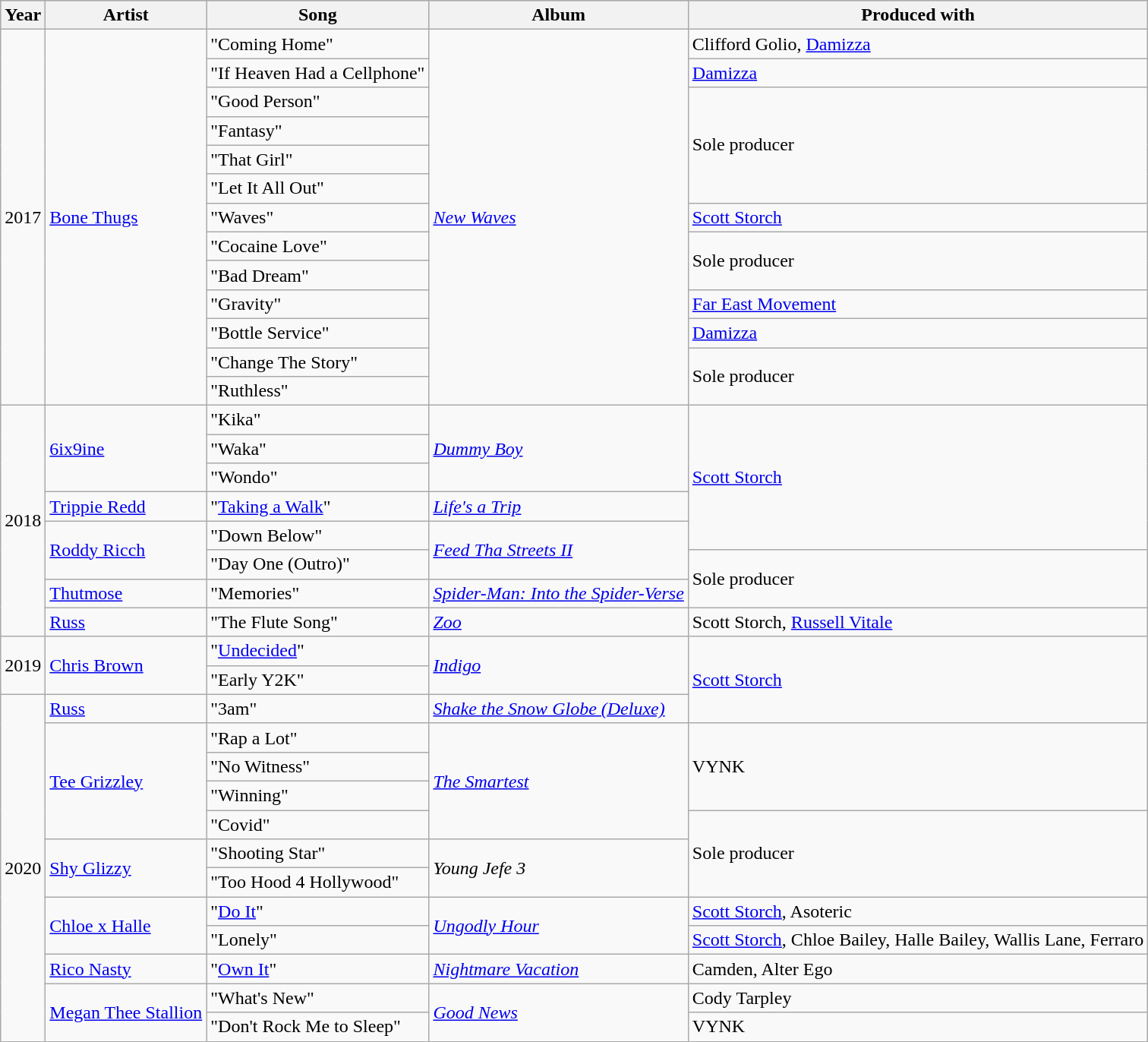<table class="wikitable sortable">
<tr style="background:#ccc; text-align:center;">
<th><strong>Year</strong></th>
<th><strong>Artist</strong></th>
<th><strong>Song</strong></th>
<th><strong>Album</strong></th>
<th><strong>Produced with</strong></th>
</tr>
<tr>
<td rowspan="13">2017</td>
<td rowspan="13"><a href='#'>Bone Thugs</a></td>
<td>"Coming Home"</td>
<td rowspan="13"><em><a href='#'>New Waves</a></em></td>
<td>Clifford Golio, <a href='#'>Damizza</a></td>
</tr>
<tr>
<td>"If Heaven Had a Cellphone"</td>
<td><a href='#'>Damizza</a></td>
</tr>
<tr>
<td>"Good Person"</td>
<td rowspan="4">Sole producer</td>
</tr>
<tr>
<td>"Fantasy"</td>
</tr>
<tr>
<td>"That Girl"</td>
</tr>
<tr>
<td>"Let It All Out"</td>
</tr>
<tr>
<td>"Waves"</td>
<td><a href='#'>Scott Storch</a></td>
</tr>
<tr>
<td>"Cocaine Love"</td>
<td rowspan="2">Sole producer</td>
</tr>
<tr>
<td>"Bad Dream"</td>
</tr>
<tr>
<td>"Gravity"</td>
<td><a href='#'>Far East Movement</a></td>
</tr>
<tr>
<td>"Bottle Service"</td>
<td><a href='#'>Damizza</a></td>
</tr>
<tr>
<td>"Change The Story"</td>
<td rowspan="2">Sole producer</td>
</tr>
<tr>
<td>"Ruthless"</td>
</tr>
<tr>
<td rowspan="8">2018</td>
<td rowspan="3"><a href='#'>6ix9ine</a></td>
<td>"Kika"</td>
<td rowspan="3"><em><a href='#'>Dummy Boy</a></em></td>
<td rowspan="5"><a href='#'>Scott Storch</a></td>
</tr>
<tr>
<td>"Waka"</td>
</tr>
<tr>
<td>"Wondo"</td>
</tr>
<tr>
<td><a href='#'>Trippie Redd</a></td>
<td>"<a href='#'>Taking a Walk</a>"</td>
<td><em><a href='#'>Life's a Trip</a></em></td>
</tr>
<tr>
<td rowspan="2"><a href='#'>Roddy Ricch</a></td>
<td>"Down Below"</td>
<td rowspan="2"><em><a href='#'>Feed Tha Streets II</a></em></td>
</tr>
<tr>
<td>"Day One (Outro)"</td>
<td rowspan="2">Sole producer</td>
</tr>
<tr>
<td><a href='#'>Thutmose</a></td>
<td>"Memories"</td>
<td><em><a href='#'>Spider-Man: Into the Spider-Verse</a></em></td>
</tr>
<tr>
<td><a href='#'>Russ</a></td>
<td>"The Flute Song"</td>
<td><a href='#'><em>Zoo</em></a></td>
<td>Scott Storch, <a href='#'>Russell Vitale</a></td>
</tr>
<tr>
<td rowspan="2">2019</td>
<td rowspan="2"><a href='#'>Chris Brown</a></td>
<td>"<a href='#'>Undecided</a>"</td>
<td rowspan="2"><a href='#'><em>Indigo</em></a></td>
<td rowspan="3"><a href='#'>Scott Storch</a></td>
</tr>
<tr>
<td>"Early Y2K"</td>
</tr>
<tr>
<td rowspan="12">2020</td>
<td><a href='#'>Russ</a></td>
<td>"3am"</td>
<td><em><a href='#'>Shake the Snow Globe (Deluxe)</a></em></td>
</tr>
<tr>
<td rowspan="4"><a href='#'>Tee Grizzley</a></td>
<td>"Rap a Lot"</td>
<td rowspan="4"><em><a href='#'>The Smartest</a></em></td>
<td rowspan="3">VYNK</td>
</tr>
<tr>
<td>"No Witness"</td>
</tr>
<tr>
<td>"Winning"</td>
</tr>
<tr>
<td>"Covid"</td>
<td rowspan="3">Sole producer</td>
</tr>
<tr>
<td rowspan="2"><a href='#'>Shy Glizzy</a></td>
<td>"Shooting Star"</td>
<td rowspan="2"><em>Young Jefe 3</em></td>
</tr>
<tr>
<td>"Too Hood 4 Hollywood"</td>
</tr>
<tr>
<td rowspan="2"><a href='#'>Chloe x Halle</a></td>
<td>"<a href='#'>Do It</a>"</td>
<td rowspan="2"><em><a href='#'>Ungodly Hour</a></em></td>
<td><a href='#'>Scott Storch</a>, Asoteric</td>
</tr>
<tr>
<td>"Lonely"</td>
<td><a href='#'>Scott Storch</a>, Chloe Bailey, Halle Bailey, Wallis Lane, Ferraro</td>
</tr>
<tr>
<td><a href='#'>Rico Nasty</a></td>
<td>"<a href='#'>Own It</a>"</td>
<td><a href='#'><em>Nightmare Vacation</em></a></td>
<td>Camden, Alter Ego</td>
</tr>
<tr>
<td rowspan="2"><a href='#'>Megan Thee Stallion</a></td>
<td>"What's New"</td>
<td rowspan="2"><em><a href='#'>Good News</a></em></td>
<td>Cody Tarpley</td>
</tr>
<tr>
<td>"Don't Rock Me to Sleep"</td>
<td>VYNK</td>
</tr>
</table>
